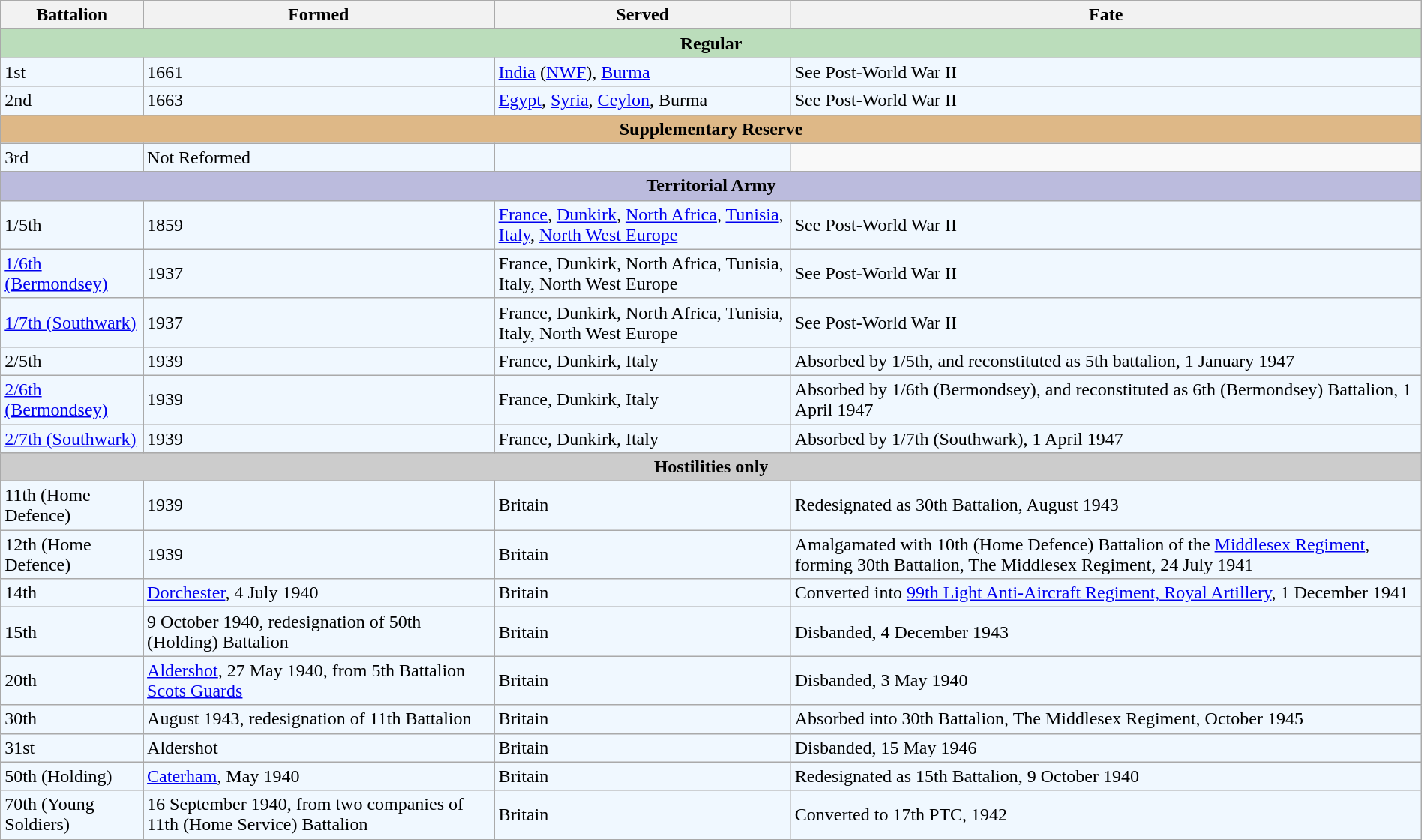<table class="wikitable" style="width:100%;">
<tr>
<th>Battalion</th>
<th>Formed</th>
<th>Served</th>
<th>Fate</th>
</tr>
<tr>
<th colspan="5" style="background:#bdb;">Regular</th>
</tr>
<tr style="background:#f0f8ff;">
<td>1st</td>
<td>1661</td>
<td><a href='#'>India</a> (<a href='#'>NWF</a>), <a href='#'>Burma</a></td>
<td>See Post-World War II</td>
</tr>
<tr style="background:#f0f8ff;">
<td>2nd</td>
<td>1663</td>
<td><a href='#'>Egypt</a>, <a href='#'>Syria</a>, <a href='#'>Ceylon</a>, Burma</td>
<td>See Post-World War II</td>
</tr>
<tr>
<th colspan="5" style="background:#deb887;">Supplementary Reserve</th>
</tr>
<tr style="background:#f0f8ff;">
<td>3rd</td>
<td>Not Reformed</td>
<td></td>
</tr>
<tr>
</tr>
<tr>
<th colspan="6" style="background:#bbd;">Territorial Army</th>
</tr>
<tr style="background:#f0f8ff;">
<td>1/5th</td>
<td>1859</td>
<td><a href='#'>France</a>, <a href='#'>Dunkirk</a>, <a href='#'>North Africa</a>, <a href='#'>Tunisia</a>, <a href='#'>Italy</a>, <a href='#'>North West Europe</a></td>
<td>See Post-World War II</td>
</tr>
<tr style="background:#f0f8ff;">
<td><a href='#'>1/6th (Bermondsey)</a></td>
<td>1937</td>
<td>France, Dunkirk, North Africa, Tunisia, Italy, North West Europe</td>
<td>See Post-World War II</td>
</tr>
<tr style="background:#f0f8ff;">
<td><a href='#'>1/7th (Southwark)</a></td>
<td>1937</td>
<td>France, Dunkirk, North Africa, Tunisia, Italy, North West Europe</td>
<td>See Post-World War II</td>
</tr>
<tr style="background:#f0f8ff;">
<td>2/5th</td>
<td>1939</td>
<td>France, Dunkirk, Italy</td>
<td>Absorbed by 1/5th, and reconstituted as 5th battalion, 1 January 1947</td>
</tr>
<tr style="background:#f0f8ff;">
<td><a href='#'>2/6th (Bermondsey)</a></td>
<td>1939</td>
<td>France, Dunkirk, Italy</td>
<td>Absorbed by 1/6th (Bermondsey), and reconstituted as 6th (Bermondsey) Battalion, 1 April 1947</td>
</tr>
<tr style="background:#f0f8ff;">
<td><a href='#'>2/7th (Southwark)</a></td>
<td>1939</td>
<td>France, Dunkirk, Italy</td>
<td>Absorbed by 1/7th (Southwark), 1 April 1947</td>
</tr>
<tr>
<th colspan="6" style="background:#ccc;">Hostilities only</th>
</tr>
<tr style="background:#f0f8ff;">
<td>11th (Home Defence)</td>
<td>1939</td>
<td>Britain</td>
<td>Redesignated as 30th Battalion, August 1943</td>
</tr>
<tr style="background:#f0f8ff;">
<td>12th (Home Defence)</td>
<td>1939</td>
<td>Britain</td>
<td>Amalgamated with 10th (Home Defence) Battalion of the <a href='#'>Middlesex Regiment</a>, forming 30th Battalion, The Middlesex Regiment, 24 July 1941</td>
</tr>
<tr style="background:#f0f8ff;">
<td>14th</td>
<td><a href='#'>Dorchester</a>, 4 July 1940</td>
<td>Britain</td>
<td>Converted into <a href='#'>99th Light Anti-Aircraft Regiment, Royal Artillery</a>, 1 December 1941</td>
</tr>
<tr style="background:#f0f8ff;">
<td>15th</td>
<td>9 October 1940, redesignation of 50th (Holding) Battalion</td>
<td>Britain</td>
<td>Disbanded, 4 December 1943</td>
</tr>
<tr style="background:#f0f8ff;">
<td>20th</td>
<td><a href='#'>Aldershot</a>, 27 May 1940, from 5th Battalion <a href='#'>Scots Guards</a></td>
<td>Britain</td>
<td>Disbanded, 3 May 1940</td>
</tr>
<tr style="background:#f0f8ff;">
<td>30th</td>
<td>August 1943, redesignation of 11th Battalion</td>
<td>Britain</td>
<td>Absorbed into 30th Battalion, The Middlesex Regiment, October 1945</td>
</tr>
<tr style="background:#f0f8ff;">
<td>31st</td>
<td>Aldershot</td>
<td>Britain</td>
<td>Disbanded, 15 May 1946</td>
</tr>
<tr style="background:#f0f8ff;">
<td>50th (Holding)</td>
<td><a href='#'>Caterham</a>, May 1940</td>
<td>Britain</td>
<td>Redesignated as 15th Battalion, 9 October 1940</td>
</tr>
<tr style="background:#f0f8ff;">
<td>70th (Young Soldiers)</td>
<td>16 September 1940, from two companies of 11th (Home Service) Battalion</td>
<td>Britain</td>
<td>Converted to 17th PTC, 1942</td>
</tr>
</table>
